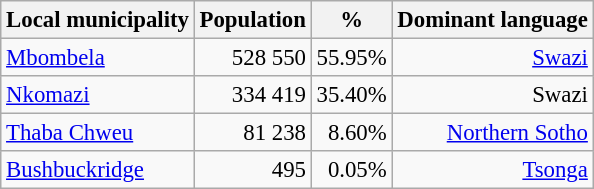<table class="wikitable" style="font-size: 95%; text-align: right">
<tr>
<th>Local municipality</th>
<th>Population</th>
<th>%</th>
<th>Dominant language</th>
</tr>
<tr>
<td align=left><a href='#'>Mbombela</a></td>
<td>528 550</td>
<td>55.95%</td>
<td><a href='#'>Swazi</a></td>
</tr>
<tr>
<td align=left><a href='#'>Nkomazi</a></td>
<td>334 419</td>
<td>35.40%</td>
<td>Swazi</td>
</tr>
<tr>
<td align=left><a href='#'>Thaba Chweu</a></td>
<td>81 238</td>
<td>8.60%</td>
<td><a href='#'>Northern Sotho</a></td>
</tr>
<tr>
<td align=left><a href='#'>Bushbuckridge</a></td>
<td>495</td>
<td>0.05%</td>
<td><a href='#'>Tsonga</a></td>
</tr>
</table>
